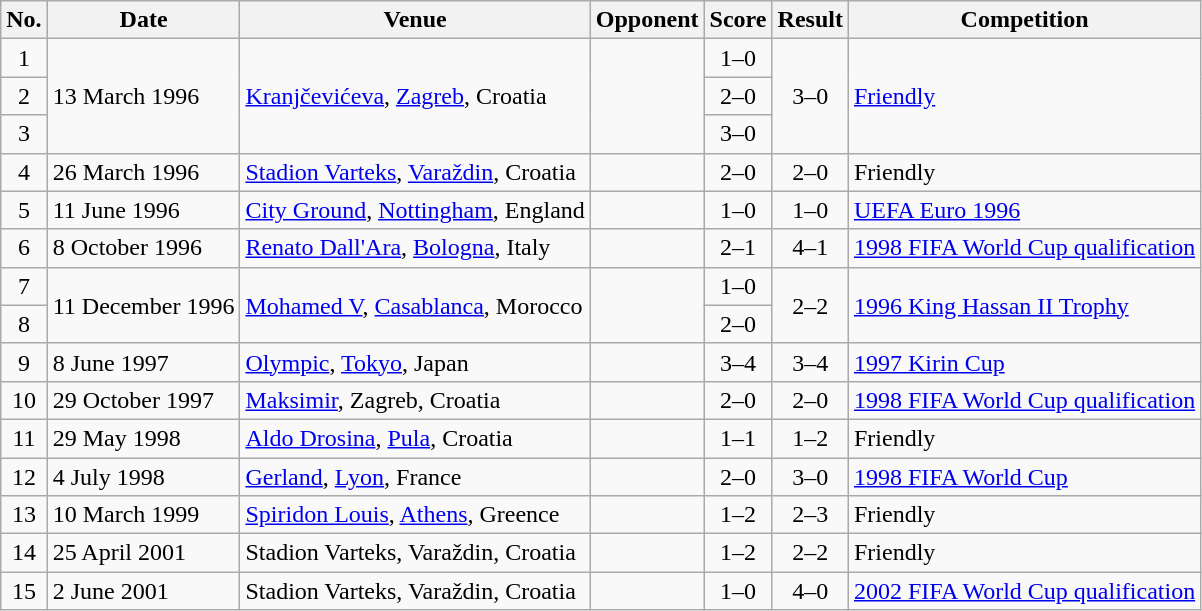<table class="wikitable sortable">
<tr>
<th scope="col">No.</th>
<th scope="col">Date</th>
<th scope="col">Venue</th>
<th scope="col">Opponent</th>
<th scope="col">Score</th>
<th scope="col">Result</th>
<th scope="col">Competition</th>
</tr>
<tr>
<td align="center">1</td>
<td rowspan="3">13 March 1996</td>
<td rowspan="3"><a href='#'>Kranjčevićeva</a>, <a href='#'>Zagreb</a>, Croatia</td>
<td rowspan="3"></td>
<td align="center">1–0</td>
<td rowspan="3" style="text-align:center;">3–0</td>
<td rowspan="3"><a href='#'>Friendly</a></td>
</tr>
<tr>
<td align="center">2</td>
<td align="center">2–0</td>
</tr>
<tr>
<td align="center">3</td>
<td align="center">3–0</td>
</tr>
<tr>
<td align="center">4</td>
<td>26 March 1996</td>
<td><a href='#'>Stadion Varteks</a>, <a href='#'>Varaždin</a>, Croatia</td>
<td></td>
<td align="center">2–0</td>
<td align="center">2–0</td>
<td>Friendly</td>
</tr>
<tr>
<td align="center">5</td>
<td>11 June 1996</td>
<td><a href='#'>City Ground</a>, <a href='#'>Nottingham</a>, England</td>
<td></td>
<td align="center">1–0</td>
<td align="center">1–0</td>
<td><a href='#'>UEFA Euro 1996</a></td>
</tr>
<tr>
<td align="center">6</td>
<td>8 October 1996</td>
<td><a href='#'>Renato Dall'Ara</a>, <a href='#'>Bologna</a>, Italy</td>
<td></td>
<td align="center">2–1</td>
<td align="center">4–1</td>
<td><a href='#'>1998 FIFA World Cup qualification</a></td>
</tr>
<tr>
<td align="center">7</td>
<td rowspan="2">11 December 1996</td>
<td rowspan="2"><a href='#'>Mohamed V</a>, <a href='#'>Casablanca</a>, Morocco</td>
<td rowspan="2"></td>
<td align="center">1–0</td>
<td rowspan="2" style="text-align:center;">2–2</td>
<td rowspan="2"><a href='#'>1996 King Hassan II Trophy</a></td>
</tr>
<tr>
<td align="center">8</td>
<td align="center">2–0</td>
</tr>
<tr>
<td align="center">9</td>
<td>8 June 1997</td>
<td><a href='#'>Olympic</a>, <a href='#'>Tokyo</a>, Japan</td>
<td></td>
<td align="center">3–4</td>
<td align="center">3–4</td>
<td><a href='#'>1997 Kirin Cup</a></td>
</tr>
<tr>
<td align="center">10</td>
<td>29 October 1997</td>
<td><a href='#'>Maksimir</a>, Zagreb, Croatia</td>
<td></td>
<td align="center">2–0</td>
<td align="center">2–0</td>
<td><a href='#'>1998 FIFA World Cup qualification</a></td>
</tr>
<tr>
<td align="center">11</td>
<td>29 May 1998</td>
<td><a href='#'>Aldo Drosina</a>, <a href='#'>Pula</a>, Croatia</td>
<td></td>
<td align="center">1–1</td>
<td align="center">1–2</td>
<td>Friendly</td>
</tr>
<tr>
<td align="center">12</td>
<td>4 July 1998</td>
<td><a href='#'>Gerland</a>, <a href='#'>Lyon</a>, France</td>
<td></td>
<td align="center">2–0</td>
<td align="center">3–0</td>
<td><a href='#'>1998 FIFA World Cup</a></td>
</tr>
<tr>
<td align="center">13</td>
<td>10 March 1999</td>
<td><a href='#'>Spiridon Louis</a>, <a href='#'>Athens</a>, Greence</td>
<td></td>
<td align="center">1–2</td>
<td align="center">2–3</td>
<td>Friendly</td>
</tr>
<tr>
<td align="center">14</td>
<td>25 April 2001</td>
<td>Stadion Varteks, Varaždin, Croatia</td>
<td></td>
<td align="center">1–2</td>
<td align="center">2–2</td>
<td>Friendly</td>
</tr>
<tr>
<td align="center">15</td>
<td>2 June 2001</td>
<td>Stadion Varteks, Varaždin, Croatia</td>
<td></td>
<td align="center">1–0</td>
<td align="center">4–0</td>
<td><a href='#'>2002 FIFA World Cup qualification</a></td>
</tr>
</table>
